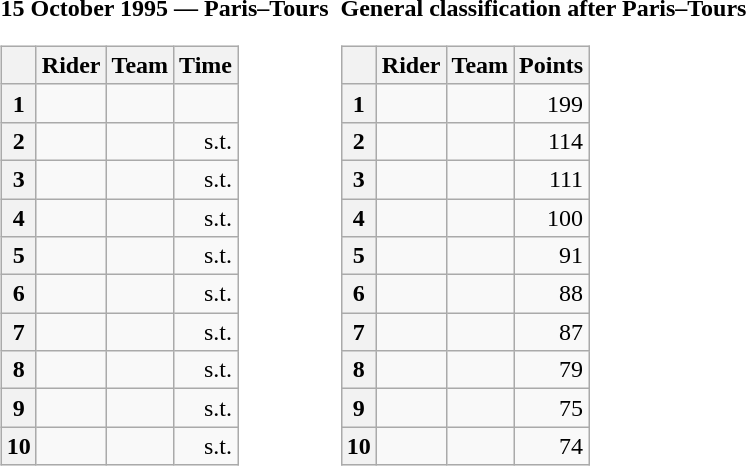<table>
<tr>
<td><strong>15 October 1995 — Paris–Tours </strong><br><table class="wikitable">
<tr>
<th></th>
<th>Rider</th>
<th>Team</th>
<th>Time</th>
</tr>
<tr>
<th>1</th>
<td></td>
<td></td>
<td align="right"></td>
</tr>
<tr>
<th>2</th>
<td></td>
<td></td>
<td align="right">s.t.</td>
</tr>
<tr>
<th>3</th>
<td></td>
<td></td>
<td align="right">s.t.</td>
</tr>
<tr>
<th>4</th>
<td></td>
<td></td>
<td align="right">s.t.</td>
</tr>
<tr>
<th>5</th>
<td></td>
<td></td>
<td align="right">s.t.</td>
</tr>
<tr>
<th>6</th>
<td></td>
<td></td>
<td align="right">s.t.</td>
</tr>
<tr>
<th>7</th>
<td></td>
<td></td>
<td align="right">s.t.</td>
</tr>
<tr>
<th>8</th>
<td></td>
<td></td>
<td align="right">s.t.</td>
</tr>
<tr>
<th>9</th>
<td></td>
<td></td>
<td align="right">s.t.</td>
</tr>
<tr>
<th>10</th>
<td></td>
<td></td>
<td align="right">s.t.</td>
</tr>
</table>
</td>
<td></td>
<td><strong>General classification after Paris–Tours</strong><br><table class="wikitable">
<tr>
<th></th>
<th>Rider</th>
<th>Team</th>
<th>Points</th>
</tr>
<tr>
<th>1</th>
<td> </td>
<td></td>
<td align="right">199</td>
</tr>
<tr>
<th>2</th>
<td></td>
<td></td>
<td align="right">114</td>
</tr>
<tr>
<th>3</th>
<td></td>
<td></td>
<td align="right">111</td>
</tr>
<tr>
<th>4</th>
<td></td>
<td></td>
<td align="right">100</td>
</tr>
<tr>
<th>5</th>
<td></td>
<td></td>
<td align="right">91</td>
</tr>
<tr>
<th>6</th>
<td></td>
<td></td>
<td align="right">88</td>
</tr>
<tr>
<th>7</th>
<td></td>
<td></td>
<td align="right">87</td>
</tr>
<tr>
<th>8</th>
<td></td>
<td></td>
<td align="right">79</td>
</tr>
<tr>
<th>9</th>
<td></td>
<td></td>
<td align="right">75</td>
</tr>
<tr>
<th>10</th>
<td></td>
<td></td>
<td align="right">74</td>
</tr>
</table>
</td>
</tr>
</table>
